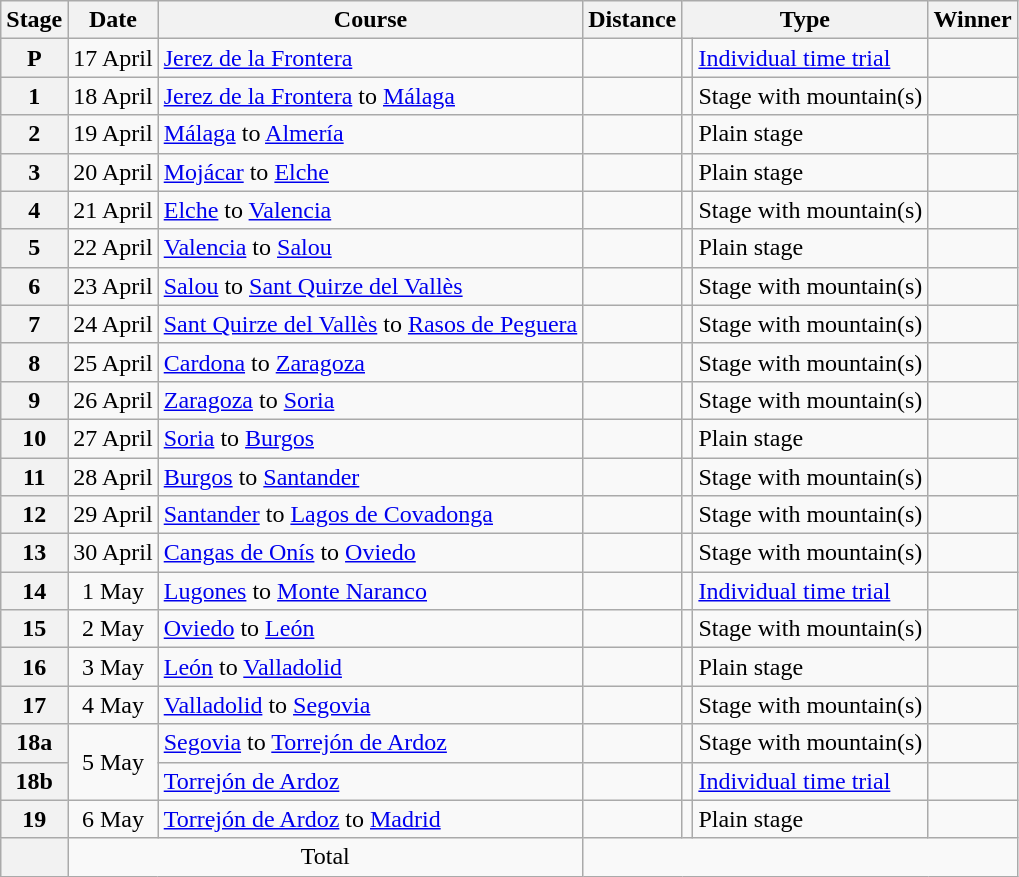<table class="wikitable">
<tr>
<th>Stage</th>
<th>Date</th>
<th>Course</th>
<th>Distance</th>
<th colspan="2">Type</th>
<th>Winner</th>
</tr>
<tr>
<th style="text-align:center">P</th>
<td style="text-align:center;">17 April</td>
<td><a href='#'>Jerez de la Frontera</a></td>
<td style="text-align:center;"></td>
<td style="text-align:center;"></td>
<td><a href='#'>Individual time trial</a></td>
<td></td>
</tr>
<tr>
<th style="text-align:center">1</th>
<td style="text-align:center;">18 April</td>
<td><a href='#'>Jerez de la Frontera</a> to <a href='#'>Málaga</a></td>
<td style="text-align:center;"></td>
<td style="text-align:center;"></td>
<td>Stage with mountain(s)</td>
<td></td>
</tr>
<tr>
<th style="text-align:center">2</th>
<td style="text-align:center;">19 April</td>
<td><a href='#'>Málaga</a> to <a href='#'>Almería</a></td>
<td style="text-align:center;"></td>
<td style="text-align:center;"></td>
<td>Plain stage</td>
<td></td>
</tr>
<tr>
<th style="text-align:center">3</th>
<td style="text-align:center;">20 April</td>
<td><a href='#'>Mojácar</a> to <a href='#'>Elche</a></td>
<td style="text-align:center;"></td>
<td style="text-align:center;"></td>
<td>Plain stage</td>
<td></td>
</tr>
<tr>
<th style="text-align:center">4</th>
<td style="text-align:center;">21 April</td>
<td><a href='#'>Elche</a> to <a href='#'>Valencia</a></td>
<td style="text-align:center;"></td>
<td style="text-align:center;"></td>
<td>Stage with mountain(s)</td>
<td></td>
</tr>
<tr>
<th style="text-align:center">5</th>
<td style="text-align:center;">22 April</td>
<td><a href='#'>Valencia</a> to <a href='#'>Salou</a></td>
<td style="text-align:center;"></td>
<td style="text-align:center;"></td>
<td>Plain stage</td>
<td></td>
</tr>
<tr>
<th style="text-align:center">6</th>
<td style="text-align:center;">23 April</td>
<td><a href='#'>Salou</a> to <a href='#'>Sant Quirze del Vallès</a></td>
<td style="text-align:center;"></td>
<td style="text-align:center;"></td>
<td>Stage with mountain(s)</td>
<td></td>
</tr>
<tr>
<th style="text-align:center">7</th>
<td style="text-align:center;">24 April</td>
<td><a href='#'>Sant Quirze del Vallès</a> to <a href='#'>Rasos de Peguera</a></td>
<td style="text-align:center;"></td>
<td style="text-align:center;"></td>
<td>Stage with mountain(s)</td>
<td></td>
</tr>
<tr>
<th style="text-align:center">8</th>
<td style="text-align:center;">25 April</td>
<td><a href='#'>Cardona</a> to <a href='#'>Zaragoza</a></td>
<td style="text-align:center;"></td>
<td style="text-align:center;"></td>
<td>Stage with mountain(s)</td>
<td></td>
</tr>
<tr>
<th style="text-align:center">9</th>
<td style="text-align:center;">26 April</td>
<td><a href='#'>Zaragoza</a> to <a href='#'>Soria</a></td>
<td style="text-align:center;"></td>
<td style="text-align:center;"></td>
<td>Stage with mountain(s)</td>
<td></td>
</tr>
<tr>
<th style="text-align:center">10</th>
<td style="text-align:center;">27 April</td>
<td><a href='#'>Soria</a> to <a href='#'>Burgos</a></td>
<td style="text-align:center;"></td>
<td style="text-align:center;"></td>
<td>Plain stage</td>
<td></td>
</tr>
<tr>
<th style="text-align:center">11</th>
<td style="text-align:center;">28 April</td>
<td><a href='#'>Burgos</a> to <a href='#'>Santander</a></td>
<td style="text-align:center;"></td>
<td style="text-align:center;"></td>
<td>Stage with mountain(s)</td>
<td></td>
</tr>
<tr>
<th style="text-align:center">12</th>
<td style="text-align:center;">29 April</td>
<td><a href='#'>Santander</a> to <a href='#'>Lagos de Covadonga</a></td>
<td style="text-align:center;"></td>
<td style="text-align:center;"></td>
<td>Stage with mountain(s)</td>
<td></td>
</tr>
<tr>
<th style="text-align:center">13</th>
<td style="text-align:center;">30 April</td>
<td><a href='#'>Cangas de Onís</a> to <a href='#'>Oviedo</a></td>
<td style="text-align:center;"></td>
<td style="text-align:center;"></td>
<td>Stage with mountain(s)</td>
<td></td>
</tr>
<tr>
<th style="text-align:center">14</th>
<td style="text-align:center;">1 May</td>
<td><a href='#'>Lugones</a> to <a href='#'>Monte Naranco</a></td>
<td style="text-align:center;"></td>
<td align="center"></td>
<td><a href='#'>Individual time trial</a></td>
<td></td>
</tr>
<tr>
<th style="text-align:center">15</th>
<td style="text-align:center;">2 May</td>
<td><a href='#'>Oviedo</a> to <a href='#'>León</a></td>
<td style="text-align:center;"></td>
<td style="text-align:center;"></td>
<td>Stage with mountain(s)</td>
<td></td>
</tr>
<tr>
<th style="text-align:center">16</th>
<td style="text-align:center;">3 May</td>
<td><a href='#'>León</a> to <a href='#'>Valladolid</a></td>
<td style="text-align:center;"></td>
<td style="text-align:center;"></td>
<td>Plain stage</td>
<td></td>
</tr>
<tr>
<th style="text-align:center">17</th>
<td style="text-align:center;">4 May</td>
<td><a href='#'>Valladolid</a> to <a href='#'>Segovia</a></td>
<td style="text-align:center;"></td>
<td style="text-align:center;"></td>
<td>Stage with mountain(s)</td>
<td></td>
</tr>
<tr>
<th style="text-align:center">18a</th>
<td style="text-align:center;" rowspan="2">5 May</td>
<td><a href='#'>Segovia</a> to <a href='#'>Torrejón de Ardoz</a></td>
<td style="text-align:center;"></td>
<td style="text-align:center;"></td>
<td>Stage with mountain(s)</td>
<td></td>
</tr>
<tr>
<th style="text-align:center">18b</th>
<td><a href='#'>Torrejón de Ardoz</a></td>
<td style="text-align:center;"></td>
<td style="text-align:center;"></td>
<td><a href='#'>Individual time trial</a></td>
<td></td>
</tr>
<tr>
<th style="text-align:center">19</th>
<td style="text-align:center;">6 May</td>
<td><a href='#'>Torrejón de Ardoz</a> to <a href='#'>Madrid</a></td>
<td style="text-align:center;"></td>
<td style="text-align:center;"></td>
<td>Plain stage</td>
<td></td>
</tr>
<tr>
<th></th>
<td colspan="2" align=center>Total</td>
<td colspan="5" align="center"></td>
</tr>
</table>
